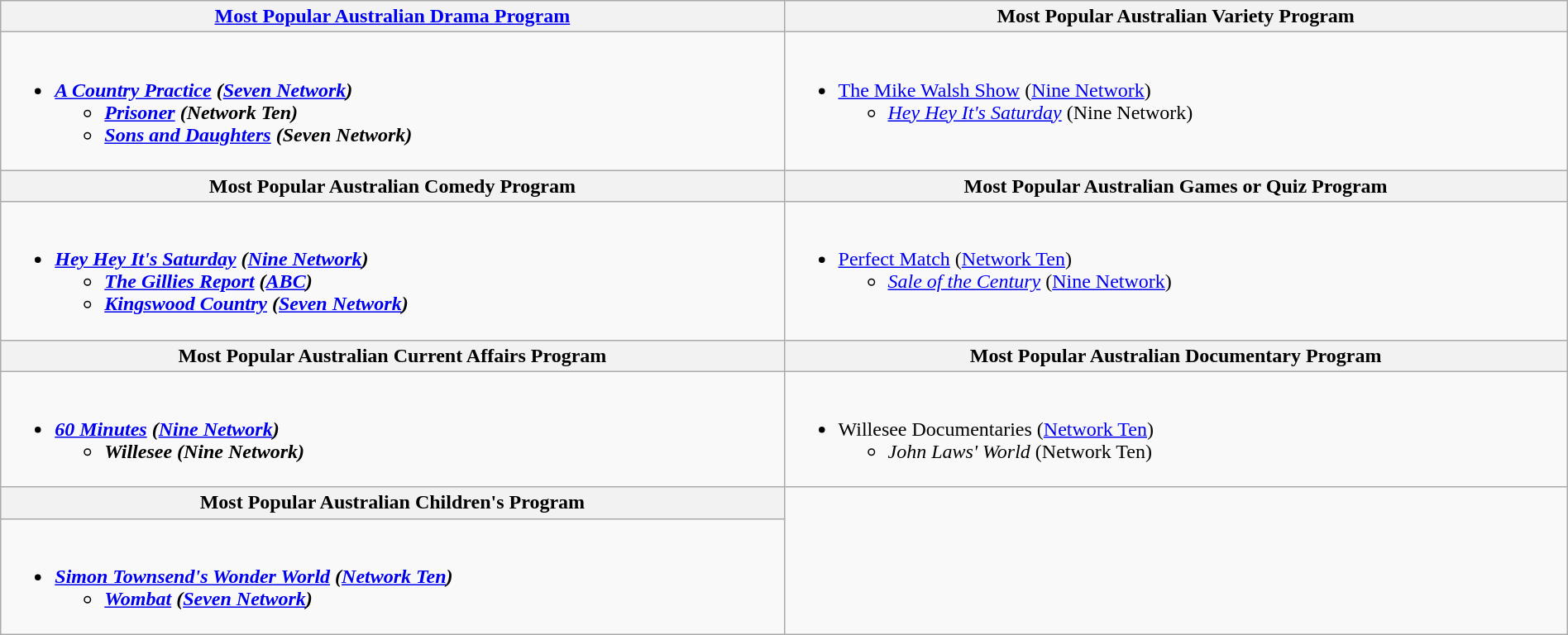<table class=wikitable width="100%">
<tr>
<th width="25%"><a href='#'>Most Popular Australian Drama Program</a></th>
<th width="25%">Most Popular Australian Variety Program</th>
</tr>
<tr>
<td valign="top"><br><ul><li><strong><em><a href='#'>A Country Practice</a><em> (<a href='#'>Seven Network</a>)<strong><ul><li></em><a href='#'>Prisoner</a><em> (Network Ten)</li><li></em><a href='#'>Sons and Daughters</a><em> (Seven Network)</li></ul></li></ul></td>
<td valign="top"><br><ul><li></em></strong><a href='#'>The Mike Walsh Show</a></em> (<a href='#'>Nine Network</a>)</strong><ul><li><em><a href='#'>Hey Hey It's Saturday</a></em> (Nine Network)</li></ul></li></ul></td>
</tr>
<tr>
<th width="25%">Most Popular Australian Comedy Program</th>
<th width="25%">Most Popular Australian Games or Quiz Program</th>
</tr>
<tr>
<td valign="top"><br><ul><li><strong><em><a href='#'>Hey Hey It's Saturday</a><em> (<a href='#'>Nine Network</a>)<strong><ul><li></em><a href='#'>The Gillies Report</a><em> (<a href='#'>ABC</a>)</li><li></em><a href='#'>Kingswood Country</a><em> (<a href='#'>Seven Network</a>)</li></ul></li></ul></td>
<td valign="top"><br><ul><li></em></strong><a href='#'>Perfect Match</a></em> (<a href='#'>Network Ten</a>)</strong><ul><li><em><a href='#'>Sale of the Century</a></em> (<a href='#'>Nine Network</a>)</li></ul></li></ul></td>
</tr>
<tr>
<th width="25%">Most Popular Australian Current Affairs Program</th>
<th width="25%">Most Popular Australian Documentary Program</th>
</tr>
<tr>
<td valign="top"><br><ul><li><strong><em><a href='#'>60 Minutes</a><em> (<a href='#'>Nine Network</a>)<strong><ul><li></em>Willesee<em> (Nine Network)</li></ul></li></ul></td>
<td valign="top"><br><ul><li></em></strong>Willesee Documentaries</em> (<a href='#'>Network Ten</a>)</strong><ul><li><em>John Laws' World</em> (Network Ten)</li></ul></li></ul></td>
</tr>
<tr>
<th width="25%">Most Popular Australian Children's Program</th>
</tr>
<tr>
<td valign="top"><br><ul><li><strong><em><a href='#'>Simon Townsend's Wonder World</a><em> (<a href='#'>Network Ten</a>)<strong><ul><li></em><a href='#'>Wombat</a><em> (<a href='#'>Seven Network</a>)</li></ul></li></ul></td>
</tr>
</table>
